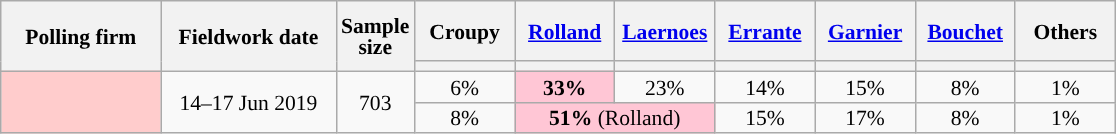<table class="wikitable sortable" style="text-align:center;font-size:90%;line-height:14px;">
<tr style="height:40px;">
<th style="width:100px;" rowspan="2">Polling firm</th>
<th style="width:110px;" rowspan="2">Fieldwork date</th>
<th style="width:35px;" rowspan="2">Sample<br>size</th>
<th class="unsortable" style="width:60px;">Croupy<br></th>
<th class="unsortable" style="width:60px;"><a href='#'>Rolland</a><br></th>
<th class="unsortable" style="width:60px;"><a href='#'>Laernoes</a><br></th>
<th class="unsortable" style="width:60px;"><a href='#'>Errante</a><br></th>
<th class="unsortable" style="width:60px;"><a href='#'>Garnier</a><br></th>
<th class="unsortable" style="width:60px;"><a href='#'>Bouchet</a><br></th>
<th class="unsortable" style="width:60px;">Others</th>
</tr>
<tr>
<th style="background:"></th>
<th style="background:"></th>
<th style="background:"></th>
<th style="background:"></th>
<th style="background:"></th>
<th style="background:"></th>
<th style="background:"></th>
</tr>
<tr>
<td rowspan="2" style="background:#FFCCCC;"></td>
<td rowspan="2" data-sort-value="2019-06-17">14–17 Jun 2019</td>
<td rowspan="2">703</td>
<td>6%</td>
<td style="background:#FFC6D5;"><strong>33%</strong></td>
<td>23%</td>
<td>14%</td>
<td>15%</td>
<td>8%</td>
<td>1%</td>
</tr>
<tr>
<td>8%</td>
<td style="background:#FFC6D5;" colspan="2"><strong>51%</strong> (Rolland)</td>
<td>15%</td>
<td>17%</td>
<td>8%</td>
<td>1%</td>
</tr>
</table>
